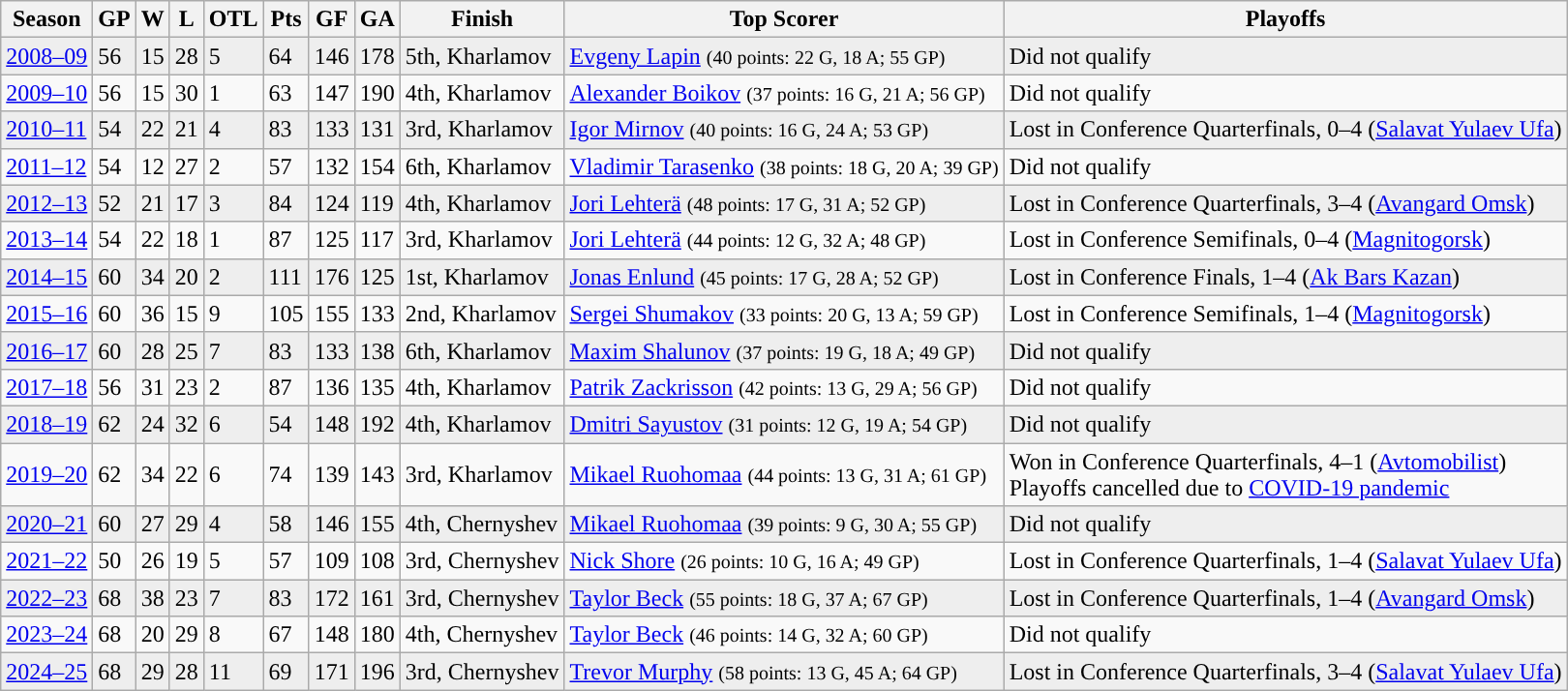<table class="wikitable">
<tr>
<th>Season</th>
<th>GP</th>
<th>W</th>
<th>L</th>
<th>OTL</th>
<th>Pts</th>
<th>GF</th>
<th>GA</th>
<th>Finish</th>
<th>Top Scorer</th>
<th>Playoffs</th>
</tr>
<tr style="background:#eee;">
<td><a href='#'>2008–09</a></td>
<td>56</td>
<td>15</td>
<td>28</td>
<td>5</td>
<td>64</td>
<td>146</td>
<td>178</td>
<td>5th, Kharlamov</td>
<td><a href='#'>Evgeny Lapin</a> <small>(40 points: 22 G, 18 A; 55 GP)</small></td>
<td>Did not qualify</td>
</tr>
<tr>
<td><a href='#'>2009–10</a></td>
<td>56</td>
<td>15</td>
<td>30</td>
<td>1</td>
<td>63</td>
<td>147</td>
<td>190</td>
<td>4th, Kharlamov</td>
<td><a href='#'>Alexander Boikov</a> <small>(37 points: 16 G, 21 A; 56 GP)</small></td>
<td>Did not qualify</td>
</tr>
<tr style="background:#eee;">
<td><a href='#'>2010–11</a></td>
<td>54</td>
<td>22</td>
<td>21</td>
<td>4</td>
<td>83</td>
<td>133</td>
<td>131</td>
<td>3rd, Kharlamov</td>
<td><a href='#'>Igor Mirnov</a> <small>(40 points: 16 G, 24 A; 53 GP)</small></td>
<td>Lost in Conference Quarterfinals, 0–4 (<a href='#'>Salavat Yulaev Ufa</a>)</td>
</tr>
<tr>
<td><a href='#'>2011–12</a></td>
<td>54</td>
<td>12</td>
<td>27</td>
<td>2</td>
<td>57</td>
<td>132</td>
<td>154</td>
<td>6th, Kharlamov</td>
<td><a href='#'>Vladimir Tarasenko</a> <small>(38 points: 18 G, 20 A; 39 GP)</small></td>
<td>Did not qualify</td>
</tr>
<tr style="background:#eee;">
<td><a href='#'>2012–13</a></td>
<td>52</td>
<td>21</td>
<td>17</td>
<td>3</td>
<td>84</td>
<td>124</td>
<td>119</td>
<td>4th, Kharlamov</td>
<td><a href='#'>Jori Lehterä</a> <small>(48 points: 17 G, 31 A; 52 GP)</small></td>
<td>Lost in Conference Quarterfinals, 3–4 (<a href='#'>Avangard Omsk</a>)</td>
</tr>
<tr>
<td><a href='#'>2013–14</a></td>
<td>54</td>
<td>22</td>
<td>18</td>
<td>1</td>
<td>87</td>
<td>125</td>
<td>117</td>
<td>3rd, Kharlamov</td>
<td><a href='#'>Jori Lehterä</a> <small>(44 points: 12 G, 32 A; 48 GP)</small></td>
<td>Lost in Conference Semifinals, 0–4 (<a href='#'>Magnitogorsk</a>)</td>
</tr>
<tr style="background:#eee;">
<td><a href='#'>2014–15</a></td>
<td>60</td>
<td>34</td>
<td>20</td>
<td>2</td>
<td>111</td>
<td>176</td>
<td>125</td>
<td>1st, Kharlamov</td>
<td><a href='#'>Jonas Enlund</a> <small>(45 points: 17 G, 28 A; 52 GP)</small></td>
<td>Lost in Conference Finals, 1–4 (<a href='#'>Ak Bars Kazan</a>)</td>
</tr>
<tr>
<td><a href='#'>2015–16</a></td>
<td>60</td>
<td>36</td>
<td>15</td>
<td>9</td>
<td>105</td>
<td>155</td>
<td>133</td>
<td>2nd, Kharlamov</td>
<td><a href='#'>Sergei Shumakov</a> <small>(33 points: 20 G, 13 A; 59 GP)</small></td>
<td>Lost in Conference Semifinals, 1–4 (<a href='#'>Magnitogorsk</a>)</td>
</tr>
<tr style="background:#eee;">
<td><a href='#'>2016–17</a></td>
<td>60</td>
<td>28</td>
<td>25</td>
<td>7</td>
<td>83</td>
<td>133</td>
<td>138</td>
<td>6th, Kharlamov</td>
<td><a href='#'>Maxim Shalunov</a> <small>(37 points: 19 G, 18 A; 49 GP)</small></td>
<td>Did not qualify</td>
</tr>
<tr>
<td><a href='#'>2017–18</a></td>
<td>56</td>
<td>31</td>
<td>23</td>
<td>2</td>
<td>87</td>
<td>136</td>
<td>135</td>
<td>4th, Kharlamov</td>
<td><a href='#'>Patrik Zackrisson</a> <small>(42 points: 13 G, 29 A; 56 GP)</small></td>
<td>Did not qualify</td>
</tr>
<tr style="background:#eee;">
<td><a href='#'>2018–19</a></td>
<td>62</td>
<td>24</td>
<td>32</td>
<td>6</td>
<td>54</td>
<td>148</td>
<td>192</td>
<td>4th, Kharlamov</td>
<td><a href='#'>Dmitri Sayustov</a> <small>(31 points: 12 G, 19 A; 54 GP)</small></td>
<td>Did not qualify</td>
</tr>
<tr>
<td><a href='#'>2019–20</a></td>
<td>62</td>
<td>34</td>
<td>22</td>
<td>6</td>
<td>74</td>
<td>139</td>
<td>143</td>
<td>3rd, Kharlamov</td>
<td><a href='#'>Mikael Ruohomaa</a> <small>(44 points: 13 G, 31 A; 61 GP)</small></td>
<td>Won in Conference Quarterfinals, 4–1 (<a href='#'>Avtomobilist</a>)<br>Playoffs cancelled due to <a href='#'>COVID-19 pandemic</a></td>
</tr>
<tr style="background:#eee;">
<td><a href='#'>2020–21</a></td>
<td>60</td>
<td>27</td>
<td>29</td>
<td>4</td>
<td>58</td>
<td>146</td>
<td>155</td>
<td>4th, Chernyshev</td>
<td><a href='#'>Mikael Ruohomaa</a> <small>(39 points: 9 G, 30 A; 55 GP)</small></td>
<td>Did not qualify</td>
</tr>
<tr>
<td><a href='#'>2021–22</a></td>
<td>50</td>
<td>26</td>
<td>19</td>
<td>5</td>
<td>57</td>
<td>109</td>
<td>108</td>
<td>3rd, Chernyshev</td>
<td><a href='#'>Nick Shore</a> <small>(26 points: 10 G, 16 A; 49 GP)</small></td>
<td>Lost in Conference Quarterfinals, 1–4 (<a href='#'>Salavat Yulaev Ufa</a>)</td>
</tr>
<tr style="background:#eee;">
<td><a href='#'>2022–23</a></td>
<td>68</td>
<td>38</td>
<td>23</td>
<td>7</td>
<td>83</td>
<td>172</td>
<td>161</td>
<td>3rd, Chernyshev</td>
<td><a href='#'>Taylor Beck</a> <small>(55 points: 18 G, 37 A; 67 GP)</small></td>
<td>Lost in Conference Quarterfinals, 1–4 (<a href='#'>Avangard Omsk</a>)</td>
</tr>
<tr>
<td><a href='#'>2023–24</a></td>
<td>68</td>
<td>20</td>
<td>29</td>
<td>8</td>
<td>67</td>
<td>148</td>
<td>180</td>
<td>4th, Chernyshev</td>
<td><a href='#'>Taylor Beck</a> <small>(46 points: 14 G, 32 A; 60 GP)</small></td>
<td>Did not qualify</td>
</tr>
<tr style="background:#eee;">
<td><a href='#'>2024–25</a></td>
<td>68</td>
<td>29</td>
<td>28</td>
<td>11</td>
<td>69</td>
<td>171</td>
<td>196</td>
<td>3rd, Chernyshev</td>
<td><a href='#'>Trevor Murphy</a> <small>(58 points: 13 G, 45 A; 64 GP)</small></td>
<td>Lost in Conference Quarterfinals, 3–4 (<a href='#'>Salavat Yulaev Ufa</a>)</td>
</tr>
</table>
